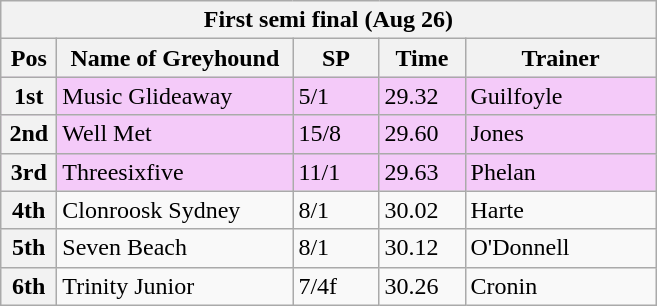<table class="wikitable">
<tr>
<th colspan="6">First semi final (Aug 26)</th>
</tr>
<tr>
<th width=30>Pos</th>
<th width=150>Name of Greyhound</th>
<th width=50>SP</th>
<th width=50>Time</th>
<th width=120>Trainer</th>
</tr>
<tr style="background: #f4caf9;">
<th>1st</th>
<td>Music Glideaway</td>
<td>5/1</td>
<td>29.32</td>
<td>Guilfoyle</td>
</tr>
<tr style="background: #f4caf9;">
<th>2nd</th>
<td>Well Met</td>
<td>15/8</td>
<td>29.60</td>
<td>Jones</td>
</tr>
<tr style="background: #f4caf9;">
<th>3rd</th>
<td>Threesixfive</td>
<td>11/1</td>
<td>29.63</td>
<td>Phelan</td>
</tr>
<tr>
<th>4th</th>
<td>Clonroosk Sydney</td>
<td>8/1</td>
<td>30.02</td>
<td>Harte</td>
</tr>
<tr>
<th>5th</th>
<td>Seven Beach</td>
<td>8/1</td>
<td>30.12</td>
<td>O'Donnell</td>
</tr>
<tr>
<th>6th</th>
<td>Trinity Junior</td>
<td>7/4f</td>
<td>30.26</td>
<td>Cronin</td>
</tr>
</table>
